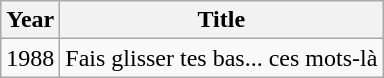<table class="wikitable">
<tr>
<th>Year</th>
<th>Title</th>
</tr>
<tr>
<td>1988</td>
<td>Fais glisser tes bas... ces  mots-là</td>
</tr>
</table>
